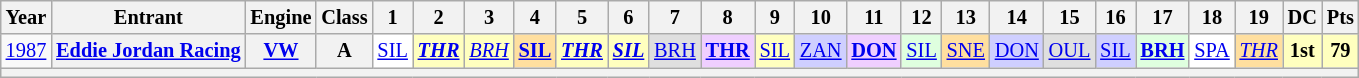<table class="wikitable" style="text-align:center; font-size:85%">
<tr>
<th>Year</th>
<th>Entrant</th>
<th>Engine</th>
<th>Class</th>
<th>1</th>
<th>2</th>
<th>3</th>
<th>4</th>
<th>5</th>
<th>6</th>
<th>7</th>
<th>8</th>
<th>9</th>
<th>10</th>
<th>11</th>
<th>12</th>
<th>13</th>
<th>14</th>
<th>15</th>
<th>16</th>
<th>17</th>
<th>18</th>
<th>19</th>
<th>DC</th>
<th>Pts</th>
</tr>
<tr>
<td><a href='#'>1987</a></td>
<th nowrap><a href='#'>Eddie Jordan Racing</a></th>
<th nowrap><a href='#'>VW</a></th>
<th>A</th>
<td style="background:#FFFFFF;"><a href='#'>SIL</a><br></td>
<td style="background:#FFFFBF;"><strong><em><a href='#'>THR</a></em></strong><br></td>
<td style="background:#FFFFBF;"><em><a href='#'>BRH</a></em><br></td>
<td style="background:#FFDF9F;"><strong><a href='#'>SIL</a></strong><br></td>
<td style="background:#FFFFBF;"><strong><em><a href='#'>THR</a></em></strong><br></td>
<td style="background:#FFFFBF;"><strong><em><a href='#'>SIL</a></em></strong><br></td>
<td style="background:#DFDFDF;"><a href='#'>BRH</a><br></td>
<td style="background:#EFCFFF;"><strong><a href='#'>THR</a></strong><br></td>
<td style="background:#FFFFBF;"><a href='#'>SIL</a><br></td>
<td style="background:#CFCFFF;"><a href='#'>ZAN</a><br></td>
<td style="background:#EFCFFF;"><strong><a href='#'>DON</a></strong><br></td>
<td style="background:#DFFFDF;"><a href='#'>SIL</a><br></td>
<td style="background:#FFDF9F;"><a href='#'>SNE</a><br></td>
<td style="background:#CFCFFF;"><a href='#'>DON</a><br></td>
<td style="background:#DFDFDF;"><a href='#'>OUL</a><br></td>
<td style="background:#CFCFFF;"><a href='#'>SIL</a><br></td>
<td style="background:#DFFFDF;"><strong><a href='#'>BRH</a></strong><br></td>
<td style="background:#FFFFFF;"><a href='#'>SPA</a><br></td>
<td style="background:#FFDF9F;"><em><a href='#'>THR</a></em><br></td>
<td style="background:#FFFFBF;"><strong>1st</strong></td>
<td style="background:#FFFFBF;"><strong>79</strong></td>
</tr>
<tr>
<th colspan="25"></th>
</tr>
</table>
